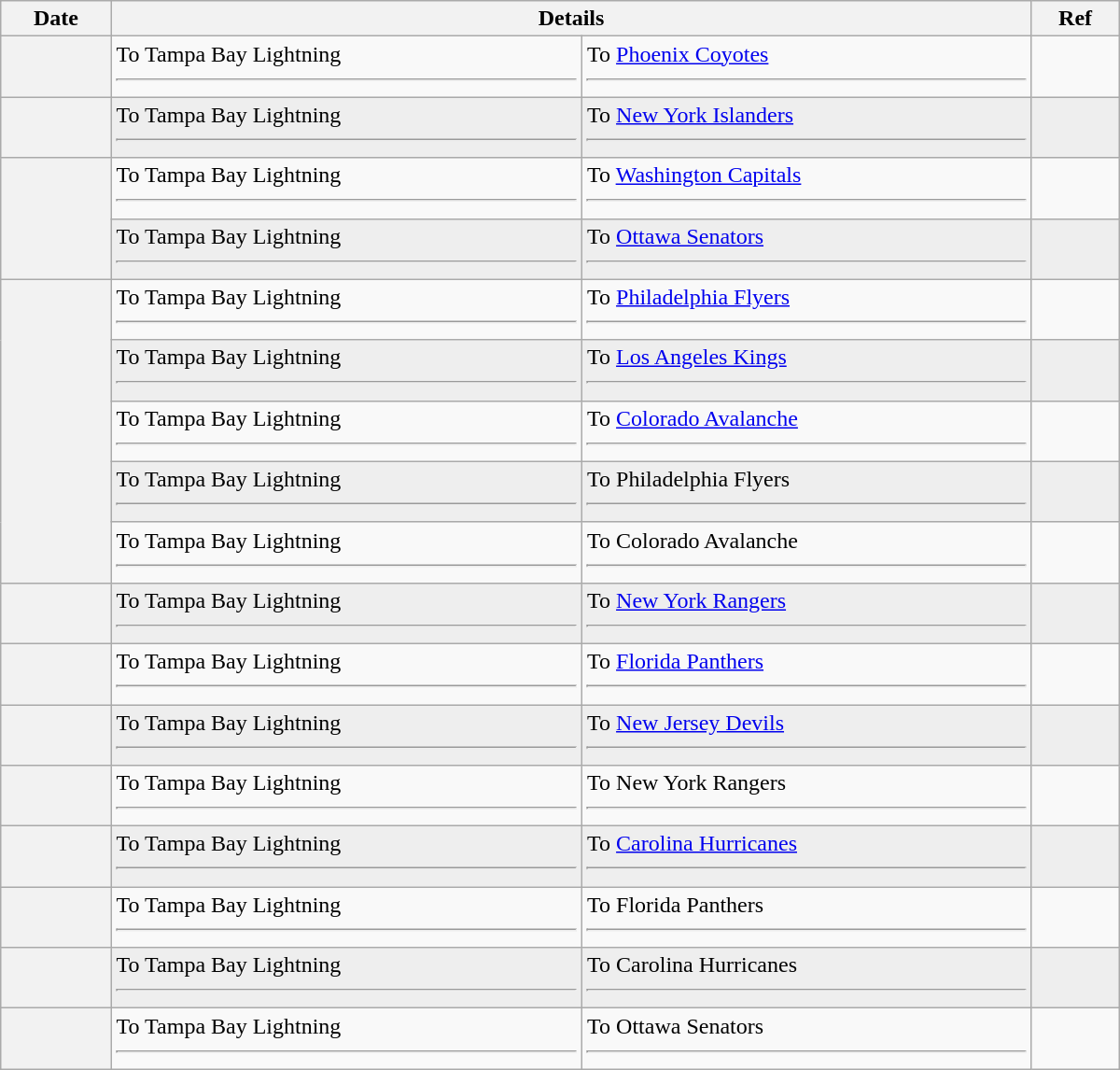<table class="wikitable plainrowheaders" style="width: 50em;">
<tr>
<th scope="col">Date</th>
<th scope="col" colspan="2">Details</th>
<th scope="col">Ref</th>
</tr>
<tr>
<th scope="row"></th>
<td valign="top">To Tampa Bay Lightning <hr></td>
<td valign="top">To <a href='#'>Phoenix Coyotes</a> <hr></td>
<td></td>
</tr>
<tr bgcolor="#eeeeee">
<th scope="row"></th>
<td valign="top">To Tampa Bay Lightning <hr></td>
<td valign="top">To <a href='#'>New York Islanders</a> <hr></td>
<td></td>
</tr>
<tr>
<th scope="row" rowspan=2></th>
<td valign="top">To Tampa Bay Lightning <hr></td>
<td valign="top">To <a href='#'>Washington Capitals</a> <hr></td>
<td></td>
</tr>
<tr bgcolor="#eeeeee">
<td valign="top">To Tampa Bay Lightning <hr></td>
<td valign="top">To <a href='#'>Ottawa Senators</a> <hr></td>
<td></td>
</tr>
<tr>
<th scope="row" rowspan=5></th>
<td valign="top">To Tampa Bay Lightning <hr></td>
<td valign="top">To <a href='#'>Philadelphia Flyers</a> <hr></td>
<td></td>
</tr>
<tr bgcolor="#eeeeee">
<td valign="top">To Tampa Bay Lightning <hr></td>
<td valign="top">To <a href='#'>Los Angeles Kings</a> <hr></td>
<td></td>
</tr>
<tr>
<td valign="top">To Tampa Bay Lightning <hr></td>
<td valign="top">To <a href='#'>Colorado Avalanche</a> <hr></td>
<td></td>
</tr>
<tr bgcolor="#eeeeee">
<td valign="top">To Tampa Bay Lightning <hr></td>
<td valign="top">To Philadelphia Flyers <hr></td>
<td></td>
</tr>
<tr>
<td valign="top">To Tampa Bay Lightning <hr></td>
<td valign="top">To Colorado Avalanche <hr></td>
<td></td>
</tr>
<tr bgcolor="#eeeeee">
<th scope="row"></th>
<td valign="top">To Tampa Bay Lightning <hr></td>
<td valign="top">To <a href='#'>New York Rangers</a> <hr></td>
<td></td>
</tr>
<tr>
<th scope="row"></th>
<td valign="top">To Tampa Bay Lightning <hr></td>
<td valign="top">To <a href='#'>Florida Panthers</a> <hr></td>
<td></td>
</tr>
<tr bgcolor="#eeeeee">
<th scope="row"></th>
<td valign="top">To Tampa Bay Lightning <hr></td>
<td valign="top">To <a href='#'>New Jersey Devils</a> <hr></td>
<td></td>
</tr>
<tr>
<th scope="row"></th>
<td valign="top">To Tampa Bay Lightning <hr></td>
<td valign="top">To New York Rangers <hr></td>
<td></td>
</tr>
<tr bgcolor="#eeeeee">
<th scope="row"></th>
<td valign="top">To Tampa Bay Lightning <hr></td>
<td valign="top">To <a href='#'>Carolina Hurricanes</a> <hr></td>
<td></td>
</tr>
<tr>
<th scope="row"></th>
<td valign="top">To Tampa Bay Lightning <hr></td>
<td valign="top">To Florida Panthers <hr></td>
<td></td>
</tr>
<tr bgcolor="#eeeeee">
<th scope="row"></th>
<td valign="top">To Tampa Bay Lightning <hr></td>
<td valign="top">To Carolina Hurricanes <hr></td>
<td></td>
</tr>
<tr>
<th scope="row"></th>
<td valign="top">To Tampa Bay Lightning <hr></td>
<td valign="top">To Ottawa Senators <hr></td>
<td></td>
</tr>
</table>
